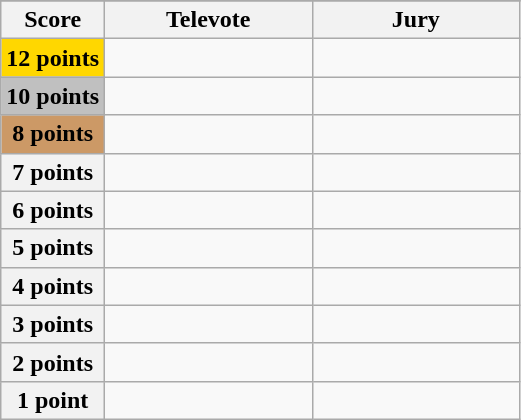<table class="wikitable">
<tr>
</tr>
<tr>
<th scope="col" width="20%">Score</th>
<th scope="col" width="40%">Televote</th>
<th scope="col" width="40%">Jury</th>
</tr>
<tr>
<th scope="row" style="background:gold">12 points</th>
<td></td>
<td></td>
</tr>
<tr>
<th scope="row" style="background:silver">10 points</th>
<td></td>
<td></td>
</tr>
<tr>
<th scope="row" style="background:#CC9966">8 points</th>
<td></td>
<td></td>
</tr>
<tr>
<th scope="row">7 points</th>
<td></td>
<td></td>
</tr>
<tr>
<th scope="row">6 points</th>
<td></td>
<td></td>
</tr>
<tr>
<th scope="row">5 points</th>
<td></td>
<td></td>
</tr>
<tr>
<th scope="row">4 points</th>
<td></td>
<td></td>
</tr>
<tr>
<th scope="row">3 points</th>
<td></td>
<td></td>
</tr>
<tr>
<th scope="row">2 points</th>
<td></td>
<td></td>
</tr>
<tr>
<th scope="row">1 point</th>
<td></td>
<td></td>
</tr>
</table>
